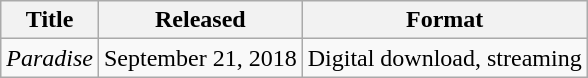<table class="wikitable">
<tr>
<th>Title</th>
<th>Released</th>
<th>Format</th>
</tr>
<tr>
<td><em>Paradise</em></td>
<td>September 21, 2018</td>
<td>Digital download, streaming</td>
</tr>
</table>
